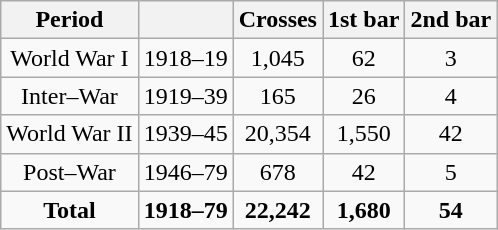<table class="wikitable">
<tr>
<th>Period</th>
<th></th>
<th align=center>Crosses</th>
<th>1st bar</th>
<th>2nd bar</th>
</tr>
<tr>
<td align=center>World War I</td>
<td align=center>1918–19</td>
<td align=center>1,045</td>
<td align=center>62</td>
<td align=center>3</td>
</tr>
<tr>
<td align=center>Inter–War</td>
<td align=center>1919–39</td>
<td align=center>165</td>
<td align=center>26</td>
<td align=center>4</td>
</tr>
<tr>
<td align=center>World War II</td>
<td align=center>1939–45</td>
<td align=center>20,354</td>
<td align=center>1,550</td>
<td align=center>42</td>
</tr>
<tr>
<td align=center>Post–War</td>
<td align=center>1946–79</td>
<td align=center>678</td>
<td align=center>42</td>
<td align=center>5</td>
</tr>
<tr>
<td align=center><strong>Total</strong></td>
<td align=center><strong>1918–79</strong></td>
<td align=center><strong>22,242</strong></td>
<td align=center><strong>1,680</strong></td>
<td align=center><strong>54</strong></td>
</tr>
</table>
